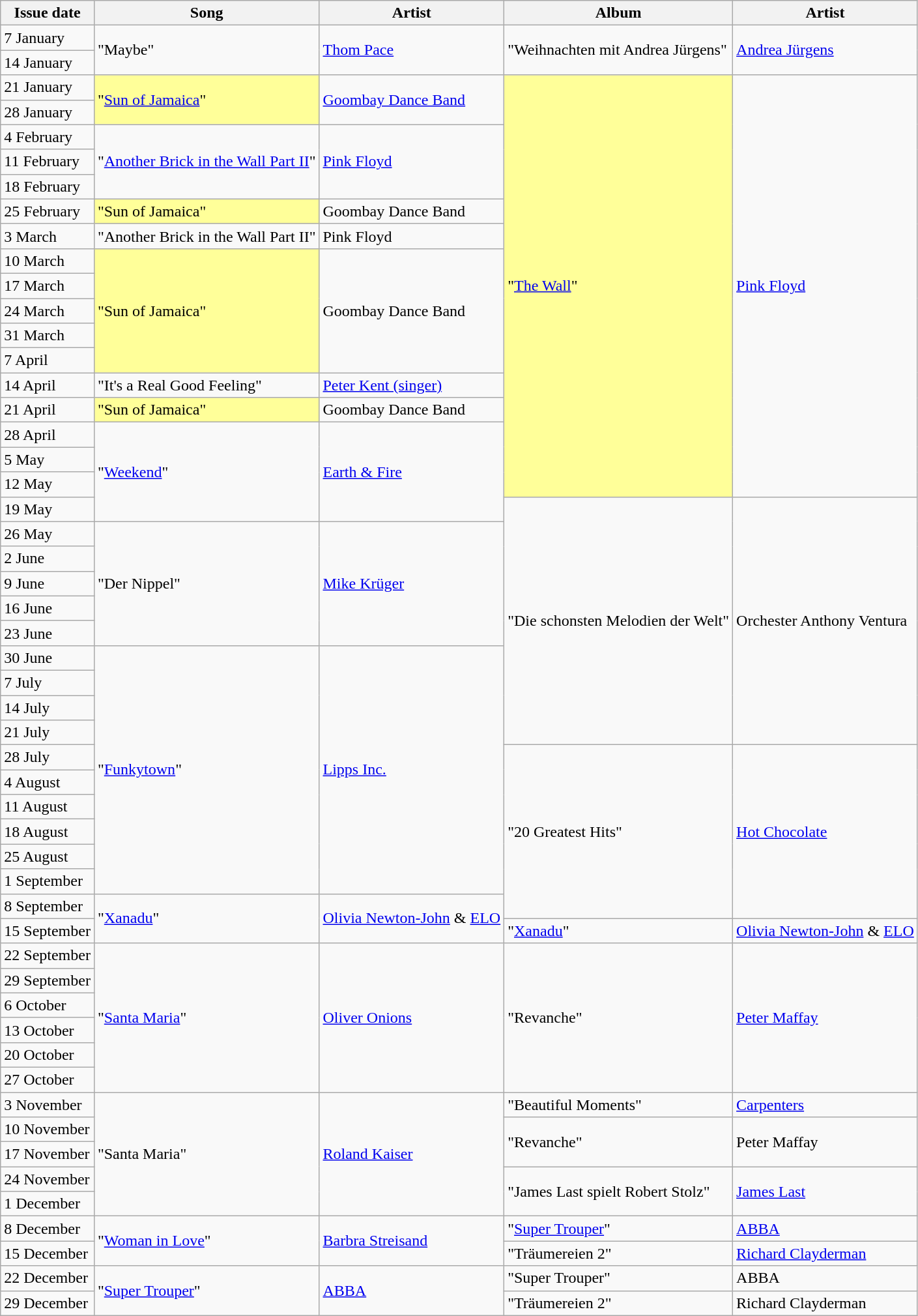<table class="sortable wikitable">
<tr>
<th>Issue date</th>
<th>Song</th>
<th>Artist</th>
<th>Album</th>
<th>Artist</th>
</tr>
<tr>
<td>7 January</td>
<td rowspan="2">"Maybe"</td>
<td rowspan="2"><a href='#'>Thom Pace</a></td>
<td rowspan="2">"Weihnachten mit Andrea Jürgens"</td>
<td rowspan="2"><a href='#'>Andrea Jürgens</a></td>
</tr>
<tr>
<td>14 January</td>
</tr>
<tr>
<td>21 January</td>
<td bgcolor=#FFFF99 rowspan="2">"<a href='#'>Sun of Jamaica</a>" </td>
<td rowspan="2"><a href='#'>Goombay Dance Band</a></td>
<td bgcolor=#FFFF99 rowspan="17">"<a href='#'>The Wall</a>" </td>
<td rowspan="17"><a href='#'>Pink Floyd</a></td>
</tr>
<tr>
<td>28 January</td>
</tr>
<tr>
<td>4 February</td>
<td rowspan="3">"<a href='#'>Another Brick in the Wall Part II</a>"</td>
<td rowspan="3"><a href='#'>Pink Floyd</a></td>
</tr>
<tr>
<td>11 February</td>
</tr>
<tr>
<td>18 February</td>
</tr>
<tr>
<td>25 February</td>
<td bgcolor=#FFFF99>"Sun of Jamaica" </td>
<td>Goombay Dance Band</td>
</tr>
<tr>
<td>3 March</td>
<td>"Another Brick in the Wall Part II"</td>
<td>Pink Floyd</td>
</tr>
<tr>
<td>10 March</td>
<td bgcolor=#FFFF99 rowspan="5">"Sun of Jamaica" </td>
<td rowspan="5">Goombay Dance Band</td>
</tr>
<tr>
<td>17 March</td>
</tr>
<tr>
<td>24 March</td>
</tr>
<tr>
<td>31 March</td>
</tr>
<tr>
<td>7 April</td>
</tr>
<tr>
<td>14 April</td>
<td>"It's a Real Good Feeling"</td>
<td><a href='#'>Peter Kent (singer)</a></td>
</tr>
<tr>
<td>21 April</td>
<td bgcolor=#FFFF99>"Sun of Jamaica" </td>
<td>Goombay Dance Band</td>
</tr>
<tr>
<td>28 April</td>
<td rowspan="4">"<a href='#'>Weekend</a>"</td>
<td rowspan="4"><a href='#'>Earth & Fire</a></td>
</tr>
<tr>
<td>5 May</td>
</tr>
<tr>
<td>12 May</td>
</tr>
<tr>
<td>19 May</td>
<td rowspan="10">"Die schonsten Melodien der Welt"</td>
<td rowspan="10">Orchester Anthony Ventura</td>
</tr>
<tr>
<td>26 May</td>
<td rowspan="5">"Der Nippel"</td>
<td rowspan="5"><a href='#'>Mike Krüger</a></td>
</tr>
<tr>
<td>2 June</td>
</tr>
<tr>
<td>9 June</td>
</tr>
<tr>
<td>16 June</td>
</tr>
<tr>
<td>23 June</td>
</tr>
<tr>
<td>30 June</td>
<td rowspan="10">"<a href='#'>Funkytown</a>"</td>
<td rowspan="10"><a href='#'>Lipps Inc.</a></td>
</tr>
<tr>
<td>7 July</td>
</tr>
<tr>
<td>14 July</td>
</tr>
<tr>
<td>21 July</td>
</tr>
<tr>
<td>28 July</td>
<td rowspan="7">"20 Greatest Hits"</td>
<td rowspan="7"><a href='#'>Hot Chocolate</a></td>
</tr>
<tr>
<td>4 August</td>
</tr>
<tr>
<td>11 August</td>
</tr>
<tr>
<td>18 August</td>
</tr>
<tr>
<td>25 August</td>
</tr>
<tr>
<td>1 September</td>
</tr>
<tr>
<td>8 September</td>
<td rowspan="2">"<a href='#'>Xanadu</a>"</td>
<td rowspan="2"><a href='#'>Olivia Newton-John</a> & <a href='#'>ELO</a></td>
</tr>
<tr>
<td>15 September</td>
<td>"<a href='#'>Xanadu</a>"</td>
<td><a href='#'>Olivia Newton-John</a> & <a href='#'>ELO</a></td>
</tr>
<tr>
<td>22 September</td>
<td rowspan="6">"<a href='#'>Santa Maria</a>"</td>
<td rowspan="6"><a href='#'>Oliver Onions</a></td>
<td rowspan="6">"Revanche"</td>
<td rowspan="6"><a href='#'>Peter Maffay</a></td>
</tr>
<tr>
<td>29 September</td>
</tr>
<tr>
<td>6 October</td>
</tr>
<tr>
<td>13 October</td>
</tr>
<tr>
<td>20 October</td>
</tr>
<tr>
<td>27 October</td>
</tr>
<tr>
<td>3 November</td>
<td rowspan="5">"Santa Maria"</td>
<td rowspan="5"><a href='#'>Roland Kaiser</a></td>
<td>"Beautiful Moments"</td>
<td><a href='#'>Carpenters</a></td>
</tr>
<tr>
<td>10 November</td>
<td rowspan="2">"Revanche"</td>
<td rowspan="2">Peter Maffay</td>
</tr>
<tr>
<td>17 November</td>
</tr>
<tr>
<td>24 November</td>
<td rowspan="2">"James Last spielt Robert Stolz"</td>
<td rowspan="2"><a href='#'>James Last</a></td>
</tr>
<tr>
<td>1 December</td>
</tr>
<tr>
<td>8 December</td>
<td rowspan="2">"<a href='#'>Woman in Love</a>"</td>
<td rowspan="2"><a href='#'>Barbra Streisand</a></td>
<td>"<a href='#'>Super Trouper</a>"</td>
<td><a href='#'>ABBA</a></td>
</tr>
<tr>
<td>15 December</td>
<td>"Träumereien 2"</td>
<td><a href='#'>Richard Clayderman</a></td>
</tr>
<tr>
<td>22 December</td>
<td rowspan="2">"<a href='#'>Super Trouper</a>"</td>
<td rowspan="2"><a href='#'>ABBA</a></td>
<td>"Super Trouper"</td>
<td>ABBA</td>
</tr>
<tr>
<td>29 December</td>
<td>"Träumereien 2"</td>
<td>Richard Clayderman</td>
</tr>
</table>
